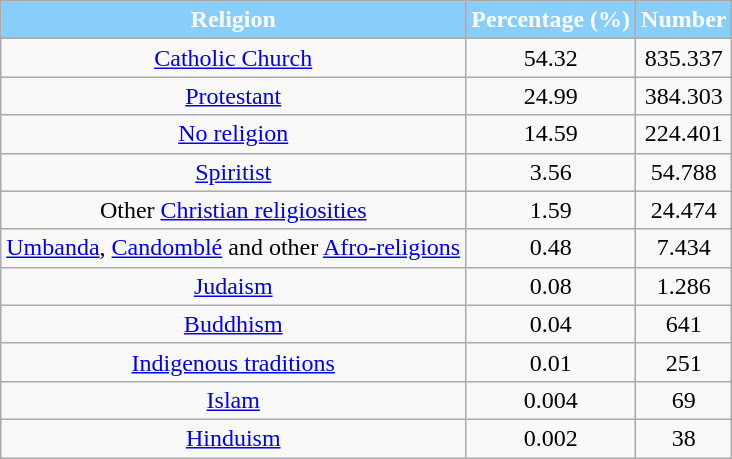<table class="wikitable">
<tr>
<th style="background:#87CEFA; color:white">Religion</th>
<th style="background:#87CEFA; color:white">Percentage (%)</th>
<th style="background:#87CEFA; color:white">Number</th>
</tr>
<tr align="center">
</tr>
<tr align="center">
<td><a href='#'>Catholic Church</a></td>
<td>54.32</td>
<td>835.337</td>
</tr>
<tr align="center">
<td><a href='#'>Protestant</a></td>
<td>24.99</td>
<td>384.303</td>
</tr>
<tr align="center">
<td><a href='#'>No religion</a></td>
<td>14.59</td>
<td>224.401</td>
</tr>
<tr align="center">
<td><a href='#'>Spiritist</a></td>
<td>3.56</td>
<td>54.788</td>
</tr>
<tr align="center">
<td>Other <a href='#'>Christian religiosities</a></td>
<td>1.59</td>
<td>24.474</td>
</tr>
<tr align="center">
<td><a href='#'>Umbanda</a>, <a href='#'>Candomblé</a> and other <a href='#'>Afro-religions</a></td>
<td>0.48</td>
<td>7.434</td>
</tr>
<tr align="center">
<td><a href='#'>Judaism</a></td>
<td>0.08</td>
<td>1.286</td>
</tr>
<tr align="center">
<td><a href='#'>Buddhism</a></td>
<td>0.04</td>
<td>641</td>
</tr>
<tr align="center">
<td><a href='#'>Indigenous traditions</a></td>
<td>0.01</td>
<td>251</td>
</tr>
<tr align="center">
<td><a href='#'>Islam</a></td>
<td>0.004</td>
<td>69</td>
</tr>
<tr align="center">
<td><a href='#'>Hinduism</a></td>
<td>0.002</td>
<td>38</td>
</tr>
</table>
